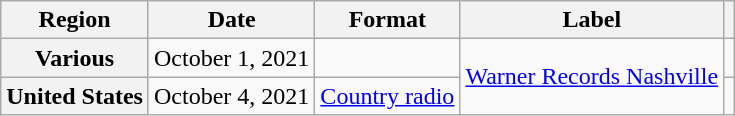<table class="wikitable plainrowheaders">
<tr>
<th scope="col">Region</th>
<th scope="col">Date</th>
<th scope="col">Format</th>
<th scope="col">Label</th>
<th scope="col"></th>
</tr>
<tr>
<th scope="row">Various</th>
<td>October 1, 2021</td>
<td></td>
<td rowspan="2"><a href='#'>Warner Records Nashville</a></td>
<td></td>
</tr>
<tr>
<th scope="row">United States</th>
<td>October 4, 2021</td>
<td><a href='#'>Country radio</a></td>
<td></td>
</tr>
</table>
